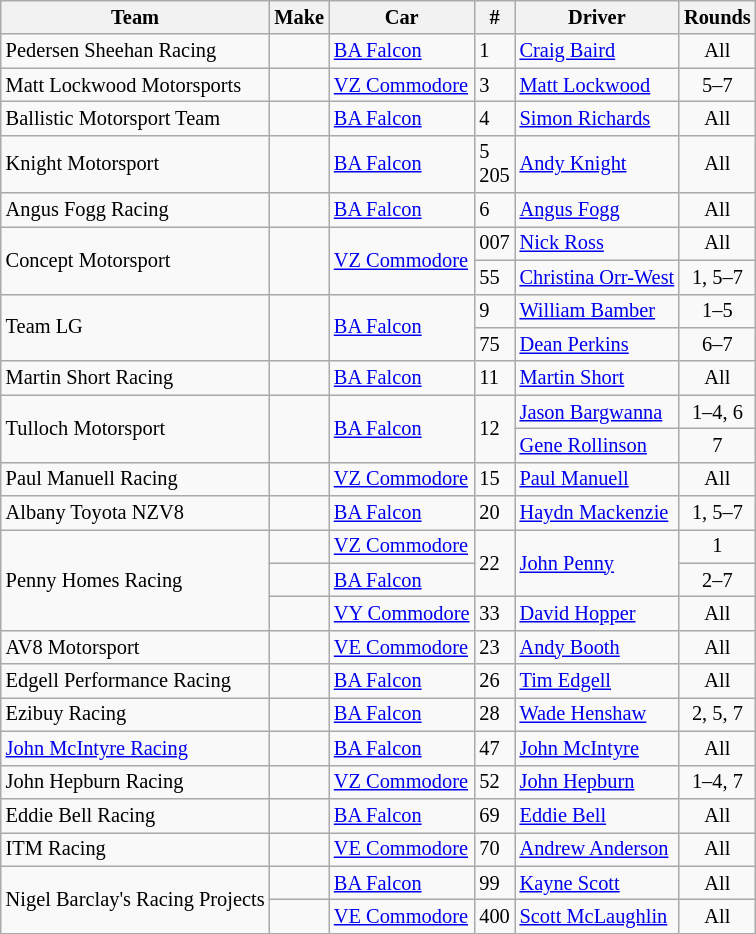<table class="wikitable" style="font-size: 85%">
<tr>
<th>Team</th>
<th>Make</th>
<th>Car</th>
<th>#</th>
<th>Driver</th>
<th>Rounds</th>
</tr>
<tr>
<td>Pedersen Sheehan Racing</td>
<td></td>
<td><a href='#'>BA Falcon</a></td>
<td>1</td>
<td> <a href='#'>Craig Baird</a></td>
<td align=center>All</td>
</tr>
<tr>
<td>Matt Lockwood Motorsports</td>
<td></td>
<td><a href='#'>VZ Commodore</a></td>
<td>3</td>
<td> <a href='#'>Matt Lockwood</a></td>
<td align=center>5–7</td>
</tr>
<tr>
<td>Ballistic Motorsport Team</td>
<td></td>
<td><a href='#'>BA Falcon</a></td>
<td>4</td>
<td> <a href='#'>Simon Richards</a></td>
<td align=center>All</td>
</tr>
<tr>
<td>Knight Motorsport</td>
<td></td>
<td><a href='#'>BA Falcon</a></td>
<td>5<br>205</td>
<td> <a href='#'>Andy Knight</a></td>
<td align=center>All</td>
</tr>
<tr>
<td>Angus Fogg Racing</td>
<td></td>
<td><a href='#'>BA Falcon</a></td>
<td>6</td>
<td> <a href='#'>Angus Fogg</a></td>
<td align=center>All</td>
</tr>
<tr>
<td rowspan=2>Concept Motorsport</td>
<td rowspan=2></td>
<td rowspan=2><a href='#'>VZ Commodore</a></td>
<td>007</td>
<td> <a href='#'>Nick Ross</a></td>
<td align=center>All</td>
</tr>
<tr>
<td>55</td>
<td> <a href='#'>Christina Orr-West</a></td>
<td align=center>1, 5–7</td>
</tr>
<tr>
<td rowspan=2>Team LG</td>
<td rowspan=2></td>
<td rowspan=2><a href='#'>BA Falcon</a></td>
<td>9</td>
<td> <a href='#'>William Bamber</a></td>
<td align=center>1–5</td>
</tr>
<tr>
<td>75</td>
<td> <a href='#'>Dean Perkins</a></td>
<td align=center>6–7</td>
</tr>
<tr>
<td>Martin Short Racing</td>
<td></td>
<td><a href='#'>BA Falcon</a></td>
<td>11</td>
<td> <a href='#'>Martin Short</a></td>
<td align=center>All</td>
</tr>
<tr>
<td rowspan=2>Tulloch Motorsport</td>
<td rowspan=2></td>
<td rowspan=2><a href='#'>BA Falcon</a></td>
<td rowspan=2>12</td>
<td> <a href='#'>Jason Bargwanna</a></td>
<td align=center>1–4, 6</td>
</tr>
<tr>
<td> <a href='#'>Gene Rollinson</a></td>
<td align=center>7</td>
</tr>
<tr>
<td>Paul Manuell Racing</td>
<td></td>
<td><a href='#'>VZ Commodore</a></td>
<td>15</td>
<td> <a href='#'>Paul Manuell</a></td>
<td align=center>All</td>
</tr>
<tr>
<td>Albany Toyota NZV8</td>
<td></td>
<td><a href='#'>BA Falcon</a></td>
<td>20</td>
<td> <a href='#'>Haydn Mackenzie</a></td>
<td align=center>1, 5–7</td>
</tr>
<tr>
<td rowspan=3>Penny Homes Racing</td>
<td></td>
<td><a href='#'>VZ Commodore</a></td>
<td rowspan=2>22</td>
<td rowspan=2> <a href='#'>John Penny</a></td>
<td align=center>1</td>
</tr>
<tr>
<td></td>
<td><a href='#'>BA Falcon</a></td>
<td align=center>2–7</td>
</tr>
<tr>
<td></td>
<td><a href='#'>VY Commodore</a></td>
<td>33</td>
<td> <a href='#'>David Hopper</a></td>
<td align=center>All</td>
</tr>
<tr>
<td>AV8 Motorsport</td>
<td></td>
<td><a href='#'>VE Commodore</a></td>
<td>23</td>
<td> <a href='#'>Andy Booth</a></td>
<td align=center>All</td>
</tr>
<tr>
<td>Edgell Performance Racing</td>
<td></td>
<td><a href='#'>BA Falcon</a></td>
<td>26</td>
<td> <a href='#'>Tim Edgell</a></td>
<td align=center>All</td>
</tr>
<tr>
<td>Ezibuy Racing</td>
<td></td>
<td><a href='#'>BA Falcon</a></td>
<td>28</td>
<td> <a href='#'>Wade Henshaw</a></td>
<td align=center>2, 5, 7</td>
</tr>
<tr>
<td><a href='#'>John McIntyre Racing</a></td>
<td></td>
<td><a href='#'>BA Falcon</a></td>
<td>47</td>
<td> <a href='#'>John McIntyre</a></td>
<td align=center>All</td>
</tr>
<tr>
<td>John Hepburn Racing</td>
<td></td>
<td><a href='#'>VZ Commodore</a></td>
<td>52</td>
<td> <a href='#'>John Hepburn</a></td>
<td align=center>1–4, 7</td>
</tr>
<tr>
<td>Eddie Bell Racing</td>
<td></td>
<td><a href='#'>BA Falcon</a></td>
<td>69</td>
<td> <a href='#'>Eddie Bell</a></td>
<td align=center>All</td>
</tr>
<tr>
<td>ITM Racing</td>
<td></td>
<td><a href='#'>VE Commodore</a></td>
<td>70</td>
<td> <a href='#'>Andrew Anderson</a></td>
<td align=center>All</td>
</tr>
<tr>
<td rowspan=2>Nigel Barclay's Racing Projects</td>
<td></td>
<td><a href='#'>BA Falcon</a></td>
<td>99</td>
<td> <a href='#'>Kayne Scott</a></td>
<td align=center>All</td>
</tr>
<tr>
<td></td>
<td><a href='#'>VE Commodore</a></td>
<td>400</td>
<td> <a href='#'>Scott McLaughlin</a></td>
<td align=center>All</td>
</tr>
</table>
